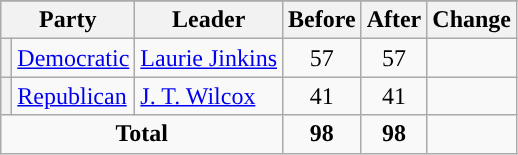<table class="wikitable" style="text-align:center;">
<tr>
</tr>
<tr>
<th colspan=2>Party</th>
<th>Leader</th>
<th>Before</th>
<th>After</th>
<th>Change</th>
</tr>
<tr>
<th style="background-color:"></th>
<td style="text-align:left;"><a href='#'>Democratic</a></td>
<td style="text-align:left;"><a href='#'>Laurie Jinkins</a></td>
<td>57</td>
<td>57</td>
<td></td>
</tr>
<tr>
<th style="background-color:"></th>
<td style="text-align:left;"><a href='#'>Republican</a></td>
<td style="text-align:left;"><a href='#'>J. T. Wilcox</a></td>
<td>41</td>
<td>41</td>
<td></td>
</tr>
<tr>
<td colspan=3><strong>Total</strong></td>
<td><strong>98</strong></td>
<td><strong>98</strong></td>
<td></td>
</tr>
</table>
